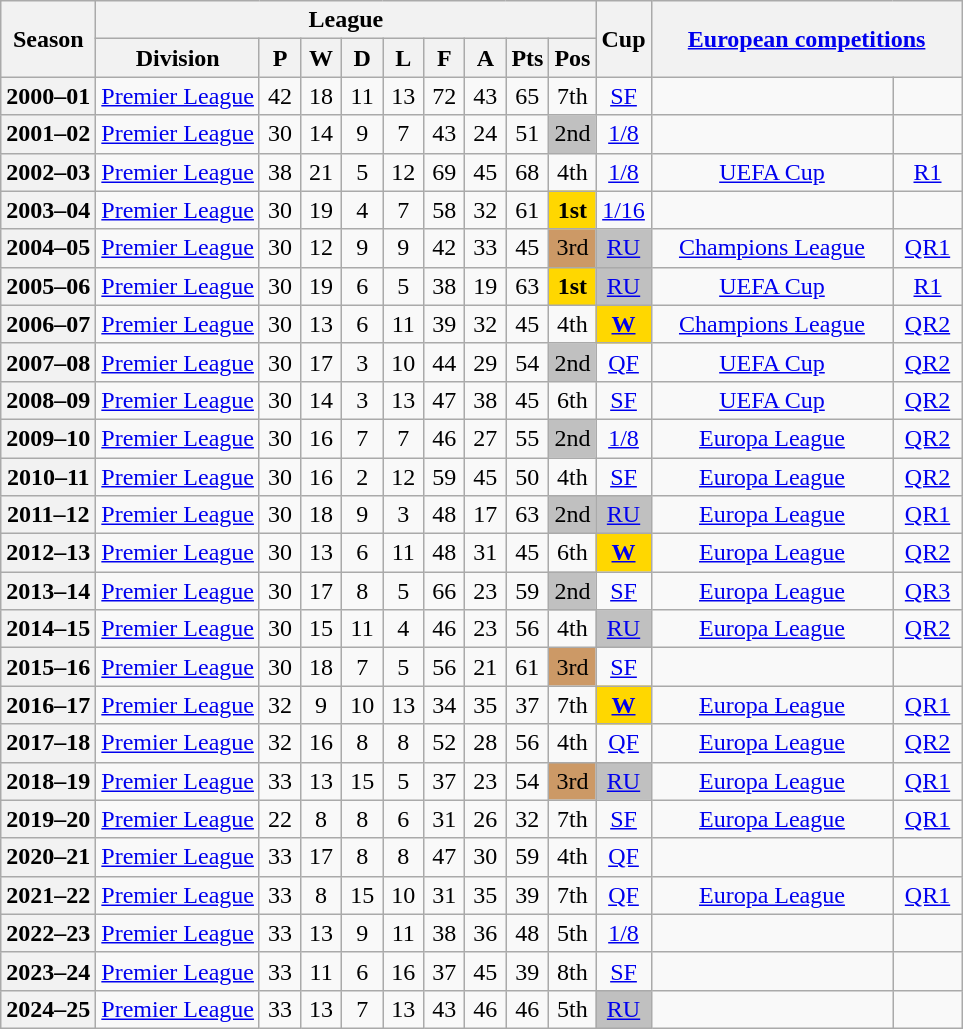<table class="wikitable" style="text-align: center">
<tr>
<th rowspan="2">Season</th>
<th colspan="9">League</th>
<th rowspan="2">Cup</th>
<th rowspan="2" colspan="2" style="width:200px;"><a href='#'>European competitions</a></th>
</tr>
<tr>
<th>Division</th>
<th width="20">P</th>
<th width="20">W</th>
<th width="20">D</th>
<th width="20">L</th>
<th width="20">F</th>
<th width="20">A</th>
<th width="20">Pts</th>
<th>Pos</th>
</tr>
<tr>
<th>2000–01</th>
<td><a href='#'>Premier League</a></td>
<td>42</td>
<td>18</td>
<td>11</td>
<td>13</td>
<td>72</td>
<td>43</td>
<td>65</td>
<td>7th</td>
<td><a href='#'>SF</a></td>
<td></td>
<td></td>
</tr>
<tr>
<th>2001–02</th>
<td><a href='#'>Premier League</a></td>
<td>30</td>
<td>14</td>
<td>9</td>
<td>7</td>
<td>43</td>
<td>24</td>
<td>51</td>
<td bgcolor=Silver>2nd</td>
<td><a href='#'>1/8</a></td>
<td></td>
<td></td>
</tr>
<tr>
<th>2002–03</th>
<td><a href='#'>Premier League</a></td>
<td>38</td>
<td>21</td>
<td>5</td>
<td>12</td>
<td>69</td>
<td>45</td>
<td>68</td>
<td>4th</td>
<td><a href='#'>1/8</a></td>
<td><a href='#'>UEFA Cup</a></td>
<td><a href='#'>R1</a></td>
</tr>
<tr>
<th>2003–04</th>
<td><a href='#'>Premier League</a></td>
<td>30</td>
<td>19</td>
<td>4</td>
<td>7</td>
<td>58</td>
<td>32</td>
<td>61</td>
<td bgcolor=Gold><strong>1st</strong></td>
<td><a href='#'>1/16</a></td>
<td></td>
<td></td>
</tr>
<tr>
<th>2004–05</th>
<td><a href='#'>Premier League</a></td>
<td>30</td>
<td>12</td>
<td>9</td>
<td>9</td>
<td>42</td>
<td>33</td>
<td>45</td>
<td bgcolor=#cc9966>3rd</td>
<td bgcolor=Silver><a href='#'>RU</a></td>
<td><a href='#'>Champions League</a></td>
<td><a href='#'>QR1</a></td>
</tr>
<tr>
<th>2005–06</th>
<td><a href='#'>Premier League</a></td>
<td>30</td>
<td>19</td>
<td>6</td>
<td>5</td>
<td>38</td>
<td>19</td>
<td>63</td>
<td bgcolor=Gold><strong>1st</strong></td>
<td bgcolor=Silver><a href='#'>RU</a></td>
<td><a href='#'>UEFA Cup</a></td>
<td><a href='#'>R1</a></td>
</tr>
<tr>
<th>2006–07</th>
<td><a href='#'>Premier League</a></td>
<td>30</td>
<td>13</td>
<td>6</td>
<td>11</td>
<td>39</td>
<td>32</td>
<td>45</td>
<td>4th</td>
<td bgcolor=Gold><strong><a href='#'>W</a></strong></td>
<td><a href='#'>Champions League</a></td>
<td><a href='#'>QR2</a></td>
</tr>
<tr>
<th>2007–08</th>
<td><a href='#'>Premier League</a></td>
<td>30</td>
<td>17</td>
<td>3</td>
<td>10</td>
<td>44</td>
<td>29</td>
<td>54</td>
<td bgcolor=Silver>2nd</td>
<td><a href='#'>QF</a></td>
<td><a href='#'>UEFA Cup</a></td>
<td><a href='#'>QR2</a></td>
</tr>
<tr>
<th>2008–09</th>
<td><a href='#'>Premier League</a></td>
<td>30</td>
<td>14</td>
<td>3</td>
<td>13</td>
<td>47</td>
<td>38</td>
<td>45</td>
<td>6th</td>
<td><a href='#'>SF</a></td>
<td><a href='#'>UEFA Cup</a></td>
<td><a href='#'>QR2</a></td>
</tr>
<tr>
<th>2009–10</th>
<td><a href='#'>Premier League</a></td>
<td>30</td>
<td>16</td>
<td>7</td>
<td>7</td>
<td>46</td>
<td>27</td>
<td>55</td>
<td bgcolor=Silver>2nd</td>
<td><a href='#'>1/8</a></td>
<td><a href='#'>Europa League</a></td>
<td><a href='#'>QR2</a></td>
</tr>
<tr>
<th>2010–11</th>
<td><a href='#'>Premier League</a></td>
<td>30</td>
<td>16</td>
<td>2</td>
<td>12</td>
<td>59</td>
<td>45</td>
<td>50</td>
<td>4th</td>
<td><a href='#'>SF</a></td>
<td><a href='#'>Europa League</a></td>
<td><a href='#'>QR2</a></td>
</tr>
<tr>
<th>2011–12</th>
<td><a href='#'>Premier League</a></td>
<td>30</td>
<td>18</td>
<td>9</td>
<td>3</td>
<td>48</td>
<td>17</td>
<td>63</td>
<td bgcolor=Silver>2nd</td>
<td bgcolor=Silver><a href='#'>RU</a></td>
<td><a href='#'>Europa League</a></td>
<td><a href='#'>QR1</a></td>
</tr>
<tr>
<th>2012–13</th>
<td><a href='#'>Premier League</a></td>
<td>30</td>
<td>13</td>
<td>6</td>
<td>11</td>
<td>48</td>
<td>31</td>
<td>45</td>
<td>6th</td>
<td bgcolor=Gold><strong><a href='#'>W</a></strong></td>
<td><a href='#'>Europa League</a></td>
<td><a href='#'>QR2</a></td>
</tr>
<tr>
<th>2013–14</th>
<td><a href='#'>Premier League</a></td>
<td>30</td>
<td>17</td>
<td>8</td>
<td>5</td>
<td>66</td>
<td>23</td>
<td>59</td>
<td bgcolor=Silver>2nd</td>
<td><a href='#'>SF</a></td>
<td><a href='#'>Europa League</a></td>
<td><a href='#'>QR3</a></td>
</tr>
<tr>
<th>2014–15</th>
<td><a href='#'>Premier League</a></td>
<td>30</td>
<td>15</td>
<td>11</td>
<td>4</td>
<td>46</td>
<td>23</td>
<td>56</td>
<td>4th</td>
<td bgcolor=Silver><a href='#'>RU</a></td>
<td><a href='#'>Europa League</a></td>
<td><a href='#'>QR2</a></td>
</tr>
<tr>
<th>2015–16</th>
<td><a href='#'>Premier League</a></td>
<td>30</td>
<td>18</td>
<td>7</td>
<td>5</td>
<td>56</td>
<td>21</td>
<td>61</td>
<td bgcolor=#cc9966>3rd</td>
<td><a href='#'>SF</a></td>
<td></td>
<td></td>
</tr>
<tr>
<th>2016–17</th>
<td><a href='#'>Premier League</a></td>
<td>32</td>
<td>9</td>
<td>10</td>
<td>13</td>
<td>34</td>
<td>35</td>
<td>37</td>
<td>7th</td>
<td bgcolor=Gold><strong><a href='#'>W</a></strong></td>
<td><a href='#'>Europa League</a></td>
<td><a href='#'>QR1</a></td>
</tr>
<tr>
<th>2017–18</th>
<td><a href='#'>Premier League</a></td>
<td>32</td>
<td>16</td>
<td>8</td>
<td>8</td>
<td>52</td>
<td>28</td>
<td>56</td>
<td>4th</td>
<td><a href='#'>QF</a></td>
<td><a href='#'>Europa League</a></td>
<td><a href='#'>QR2</a></td>
</tr>
<tr>
<th>2018–19</th>
<td><a href='#'>Premier League</a></td>
<td>33</td>
<td>13</td>
<td>15</td>
<td>5</td>
<td>37</td>
<td>23</td>
<td>54</td>
<td bgcolor=#cc9966>3rd</td>
<td bgcolor=Silver><a href='#'>RU</a></td>
<td><a href='#'>Europa League</a></td>
<td><a href='#'>QR1</a></td>
</tr>
<tr>
<th>2019–20</th>
<td><a href='#'>Premier League</a></td>
<td>22</td>
<td>8</td>
<td>8</td>
<td>6</td>
<td>31</td>
<td>26</td>
<td>32</td>
<td>7th</td>
<td><a href='#'>SF</a></td>
<td><a href='#'>Europa League</a></td>
<td><a href='#'>QR1</a></td>
</tr>
<tr>
<th>2020–21</th>
<td><a href='#'>Premier League</a></td>
<td>33</td>
<td>17</td>
<td>8</td>
<td>8</td>
<td>47</td>
<td>30</td>
<td>59</td>
<td>4th</td>
<td><a href='#'>QF</a></td>
<td></td>
<td></td>
</tr>
<tr>
<th>2021–22</th>
<td><a href='#'>Premier League</a></td>
<td>33</td>
<td>8</td>
<td>15</td>
<td>10</td>
<td>31</td>
<td>35</td>
<td>39</td>
<td>7th</td>
<td><a href='#'>QF</a></td>
<td><a href='#'>Europa League</a></td>
<td><a href='#'>QR1</a></td>
</tr>
<tr>
<th>2022–23</th>
<td><a href='#'>Premier League</a></td>
<td>33</td>
<td>13</td>
<td>9</td>
<td>11</td>
<td>38</td>
<td>36</td>
<td>48</td>
<td>5th</td>
<td><a href='#'>1/8</a></td>
<td></td>
<td></td>
</tr>
<tr>
<th>2023–24</th>
<td><a href='#'>Premier League</a></td>
<td>33</td>
<td>11</td>
<td>6</td>
<td>16</td>
<td>37</td>
<td>45</td>
<td>39</td>
<td>8th</td>
<td><a href='#'>SF</a></td>
<td></td>
<td></td>
</tr>
<tr>
<th>2024–25</th>
<td><a href='#'>Premier League</a></td>
<td>33</td>
<td>13</td>
<td>7</td>
<td>13</td>
<td>43</td>
<td>46</td>
<td>46</td>
<td>5th</td>
<td bgcolor=Silver><a href='#'>RU</a></td>
<td></td>
<td></td>
</tr>
</table>
